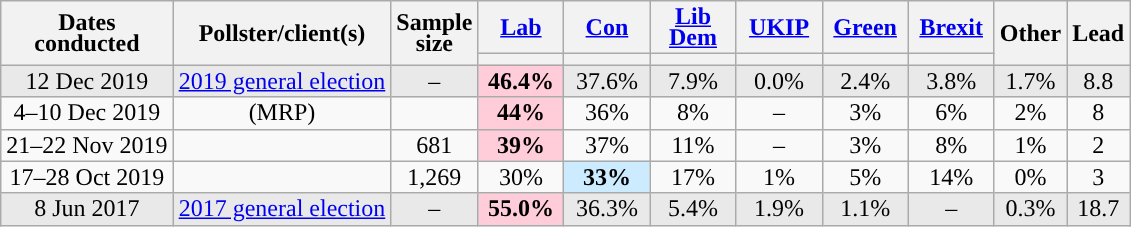<table class="wikitable sortable mw-datatable" style="text-align:center;line-height:14px;">
<tr>
<th rowspan="2">Dates<br>conducted</th>
<th rowspan="2">Pollster/client(s)</th>
<th data-sort-type="number" rowspan="2">Sample<br>size</th>
<th class="unsortable" style="width:50px;"><a href='#'>Lab</a></th>
<th class="unsortable" style="width:50px;"><a href='#'>Con</a></th>
<th class="unsortable" style="width:50px;"><a href='#'>Lib Dem</a></th>
<th class="unsortable" style="width:50px;"><a href='#'>UKIP</a></th>
<th class="unsortable" style="width:50px;"><a href='#'>Green</a></th>
<th class="unsortable" style="width:50px;"><a href='#'>Brexit</a></th>
<th class="unsortable" rowspan="2">Other</th>
<th data-sort-type="number" rowspan="2">Lead</th>
</tr>
<tr>
<th data-sort-type="number" style="background:"></th>
<th data-sort-type="number" style="background:"></th>
<th data-sort-type="number" style="background:"></th>
<th data-sort-type="number" style="background:"></th>
<th data-sort-type="number" style="background:"></th>
<th data-sort-type="number" style="background:"></th>
</tr>
<tr style="background:#E9E9E9;">
<td data-sort-value="2017-06-08">12 Dec 2019</td>
<td><a href='#'>2019 general election</a></td>
<td>–</td>
<td style="background:#FFCCD9;"><strong>46.4%</strong></td>
<td>37.6%</td>
<td>7.9%</td>
<td>0.0%</td>
<td>2.4%</td>
<td>3.8%</td>
<td>1.7%</td>
<td style="background:">8.8</td>
</tr>
<tr>
<td data-sort-value="2019-12-10">4–10 Dec 2019</td>
<td> (MRP)</td>
<td></td>
<td style="background:#FFCCD9;"><strong>44%</strong></td>
<td>36%</td>
<td>8%</td>
<td>–</td>
<td>3%</td>
<td>6%</td>
<td>2%</td>
<td style="background:">8</td>
</tr>
<tr>
<td data-sort-value="2019-11-22">21–22 Nov 2019</td>
<td></td>
<td>681</td>
<td style="background:#FFCCD9;"><strong>39%</strong></td>
<td>37%</td>
<td>11%</td>
<td>–</td>
<td>3%</td>
<td>8%</td>
<td>1%</td>
<td style="background:">2</td>
</tr>
<tr>
<td data-sort-value="2019-10-28">17–28 Oct 2019</td>
<td></td>
<td>1,269</td>
<td>30%</td>
<td style="background:#CCEBFF;"><strong>33%</strong></td>
<td>17%</td>
<td>1%</td>
<td>5%</td>
<td>14%</td>
<td>0%</td>
<td style="background:">3</td>
</tr>
<tr style="background:#E9E9E9;">
<td data-sort-value="2017-06-08">8 Jun 2017</td>
<td><a href='#'>2017 general election</a></td>
<td>–</td>
<td style="background:#FFCCD9;"><strong>55.0%</strong></td>
<td>36.3%</td>
<td>5.4%</td>
<td>1.9%</td>
<td>1.1%</td>
<td>–</td>
<td>0.3%</td>
<td style="background:">18.7</td>
</tr>
</table>
